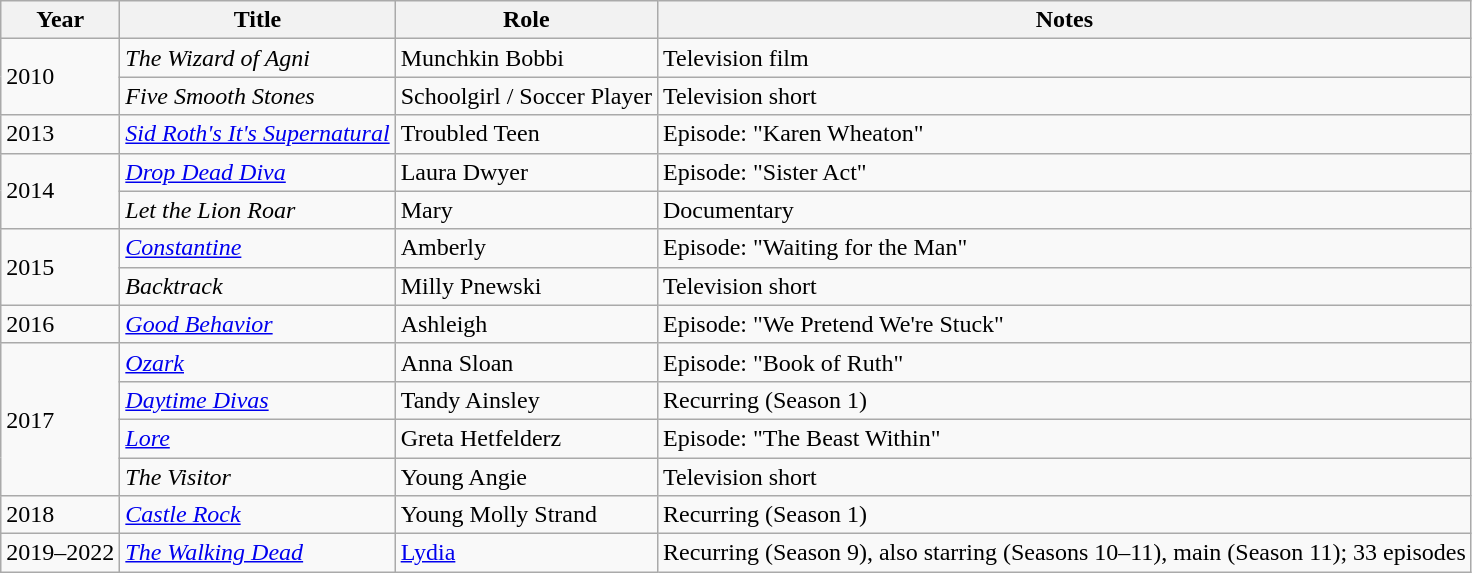<table class="wikitable">
<tr>
<th>Year</th>
<th>Title</th>
<th>Role</th>
<th>Notes</th>
</tr>
<tr>
<td rowspan="2">2010</td>
<td><em>The Wizard of Agni</em></td>
<td>Munchkin Bobbi</td>
<td>Television film</td>
</tr>
<tr>
<td><em>Five Smooth Stones</em></td>
<td>Schoolgirl / Soccer Player</td>
<td>Television short</td>
</tr>
<tr>
<td>2013</td>
<td><em><a href='#'>Sid Roth's It's Supernatural</a></em></td>
<td>Troubled Teen</td>
<td>Episode: "Karen Wheaton"</td>
</tr>
<tr>
<td rowspan="2">2014</td>
<td><em><a href='#'>Drop Dead Diva</a></em></td>
<td>Laura Dwyer</td>
<td>Episode: "Sister Act"</td>
</tr>
<tr>
<td><em>Let the Lion Roar</em></td>
<td>Mary</td>
<td>Documentary</td>
</tr>
<tr>
<td rowspan="2">2015</td>
<td><em><a href='#'>Constantine</a></em></td>
<td>Amberly</td>
<td>Episode: "Waiting for the Man"</td>
</tr>
<tr>
<td><em>Backtrack</em></td>
<td>Milly Pnewski</td>
<td>Television short</td>
</tr>
<tr>
<td>2016</td>
<td><em><a href='#'>Good Behavior</a></em></td>
<td>Ashleigh</td>
<td>Episode: "We Pretend We're Stuck"</td>
</tr>
<tr>
<td rowspan="4">2017</td>
<td><em><a href='#'>Ozark</a></em></td>
<td>Anna Sloan</td>
<td>Episode: "Book of Ruth"</td>
</tr>
<tr>
<td><em><a href='#'>Daytime Divas</a></em></td>
<td>Tandy Ainsley</td>
<td>Recurring (Season 1)</td>
</tr>
<tr>
<td><em><a href='#'>Lore</a></em></td>
<td>Greta Hetfelderz</td>
<td>Episode: "The Beast Within"</td>
</tr>
<tr>
<td><em>The Visitor</em></td>
<td>Young Angie</td>
<td>Television short</td>
</tr>
<tr>
<td>2018</td>
<td><em><a href='#'>Castle Rock</a></em></td>
<td>Young Molly Strand</td>
<td>Recurring (Season 1)</td>
</tr>
<tr>
<td>2019–2022</td>
<td><em><a href='#'>The Walking Dead</a></em></td>
<td><a href='#'>Lydia</a></td>
<td>Recurring (Season 9), also starring (Seasons 10–11), main (Season 11); 33 episodes</td>
</tr>
</table>
